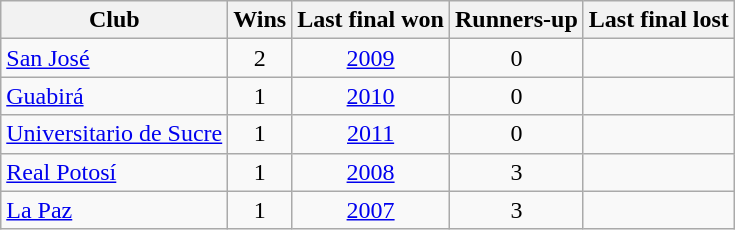<table class="wikitable sortable" style="text-align: center;">
<tr>
<th>Club</th>
<th>Wins</th>
<th>Last final won</th>
<th>Runners-up</th>
<th>Last final lost</th>
</tr>
<tr>
<td align=left><a href='#'>San José</a></td>
<td>2</td>
<td><a href='#'>2009</a></td>
<td>0</td>
<td></td>
</tr>
<tr>
<td align=left><a href='#'>Guabirá</a></td>
<td>1</td>
<td><a href='#'>2010</a></td>
<td>0</td>
<td></td>
</tr>
<tr>
<td align=left><a href='#'>Universitario de Sucre</a></td>
<td>1</td>
<td><a href='#'>2011</a></td>
<td>0</td>
<td></td>
</tr>
<tr>
<td align=left><a href='#'>Real Potosí</a></td>
<td>1</td>
<td><a href='#'>2008</a></td>
<td>3</td>
<td></td>
</tr>
<tr>
<td align=left><a href='#'>La Paz</a></td>
<td>1</td>
<td><a href='#'>2007</a></td>
<td>3</td>
<td></td>
</tr>
</table>
